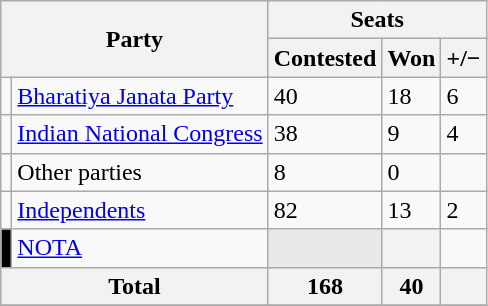<table class="wikitable">
<tr>
<th colspan="4" rowspan="2">Party</th>
<th colspan="3">Seats</th>
</tr>
<tr>
<th>Contested</th>
<th>Won</th>
<th><strong>+/−</strong></th>
</tr>
<tr>
<td></td>
<td colspan="3"><a href='#'>Bharatiya Janata Party</a></td>
<td>40</td>
<td>18</td>
<td>6</td>
</tr>
<tr>
<td></td>
<td colspan="3"><a href='#'>Indian National Congress</a></td>
<td>38</td>
<td>9</td>
<td>4</td>
</tr>
<tr>
<td></td>
<td colspan="3">Other parties</td>
<td>8</td>
<td>0</td>
<td></td>
</tr>
<tr>
<td></td>
<td colspan="3"><a href='#'>Independents</a></td>
<td>82</td>
<td>13</td>
<td>2</td>
</tr>
<tr>
<td style="background:Black; color:White"></td>
<td colspan="3"><a href='#'>NOTA</a></td>
<th style="background-color:#E9E9E9"></th>
<th></th>
<td></td>
</tr>
<tr>
<th colspan="4">Total</th>
<th>168</th>
<th>40</th>
<th></th>
</tr>
<tr>
</tr>
</table>
